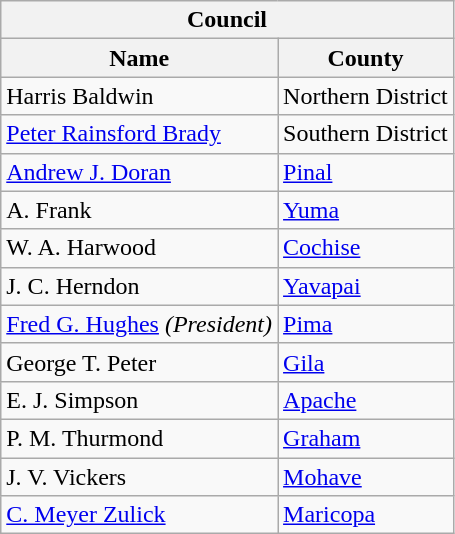<table class="wikitable">
<tr>
<th colspan="2">Council</th>
</tr>
<tr>
<th>Name</th>
<th>County</th>
</tr>
<tr>
<td>Harris Baldwin</td>
<td>Northern District</td>
</tr>
<tr>
<td><a href='#'>Peter Rainsford Brady</a></td>
<td>Southern District</td>
</tr>
<tr>
<td><a href='#'>Andrew J. Doran</a></td>
<td><a href='#'>Pinal</a></td>
</tr>
<tr>
<td>A. Frank</td>
<td><a href='#'>Yuma</a></td>
</tr>
<tr>
<td>W. A. Harwood</td>
<td><a href='#'>Cochise</a></td>
</tr>
<tr>
<td>J. C. Herndon</td>
<td><a href='#'>Yavapai</a></td>
</tr>
<tr>
<td><a href='#'>Fred G. Hughes</a> <em>(President)</em></td>
<td><a href='#'>Pima</a></td>
</tr>
<tr>
<td>George T. Peter</td>
<td><a href='#'>Gila</a></td>
</tr>
<tr>
<td>E. J. Simpson</td>
<td><a href='#'>Apache</a></td>
</tr>
<tr>
<td>P. M. Thurmond</td>
<td><a href='#'>Graham</a></td>
</tr>
<tr>
<td>J. V. Vickers</td>
<td><a href='#'>Mohave</a></td>
</tr>
<tr>
<td><a href='#'>C. Meyer Zulick</a></td>
<td><a href='#'>Maricopa</a></td>
</tr>
</table>
